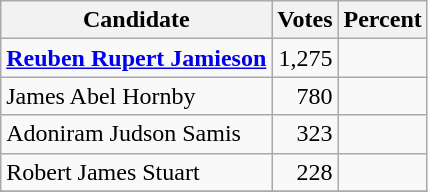<table class="wikitable">
<tr>
<th>Candidate</th>
<th>Votes</th>
<th>Percent</th>
</tr>
<tr>
<td style="font-weight:bold;"><a href='#'>Reuben Rupert Jamieson</a></td>
<td style="text-align:right;">1,275</td>
<td style="text-align:right;"></td>
</tr>
<tr>
<td>James Abel Hornby</td>
<td style="text-align:right;">780</td>
<td style="text-align:right;"></td>
</tr>
<tr>
<td>Adoniram Judson Samis</td>
<td style="text-align:right;">323</td>
<td style="text-align:right;"></td>
</tr>
<tr>
<td>Robert James Stuart</td>
<td style="text-align:right;">228</td>
<td style="text-align:right;"></td>
</tr>
<tr>
</tr>
</table>
